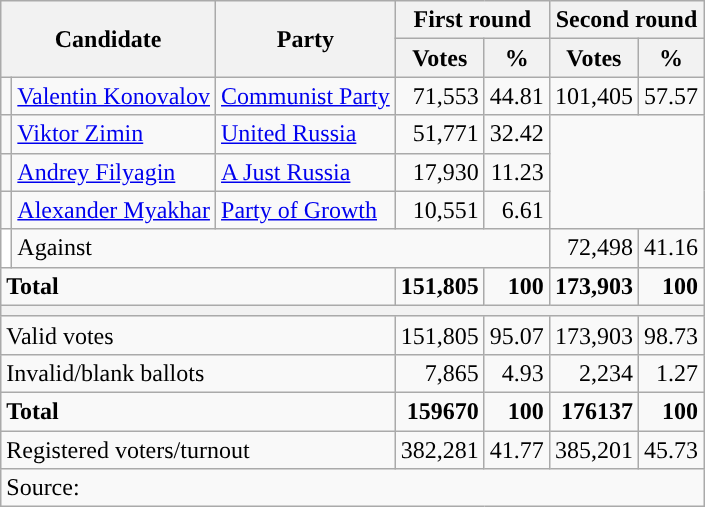<table class=wikitable style=text-align:right>
<tr>
<th colspan=2 rowspan=2>Candidate</th>
<th rowspan=2>Party</th>
<th colspan=2>First round</th>
<th colspan=2>Second round</th>
</tr>
<tr>
<th>Votes</th>
<th>%</th>
<th>Votes</th>
<th>%</th>
</tr>
<tr>
<td style="background-color:"></td>
<td align=left><a href='#'>Valentin Konovalov</a></td>
<td align=left><a href='#'>Communist Party</a></td>
<td>71,553</td>
<td>44.81</td>
<td>101,405</td>
<td>57.57</td>
</tr>
<tr>
<td style="background-color:"></td>
<td align=left><a href='#'>Viktor Zimin</a></td>
<td align=left><a href='#'>United Russia</a></td>
<td>51,771</td>
<td>32.42</td>
<td rowspan=3 colspan=2></td>
</tr>
<tr>
<td style="background-color:"></td>
<td align=left><a href='#'>Andrey Filyagin</a></td>
<td align=left><a href='#'>A Just Russia</a></td>
<td>17,930</td>
<td>11.23</td>
</tr>
<tr>
<td style="background-color:"></td>
<td align=left><a href='#'>Alexander Myakhar</a></td>
<td align=left><a href='#'>Party of Growth</a></td>
<td>10,551</td>
<td>6.61</td>
</tr>
<tr>
<td bgcolor=#FFFFFF></td>
<td align=left colspan=4>Against</td>
<td>72,498</td>
<td>41.16</td>
</tr>
<tr>
<td align=left colspan=3><strong>Total</strong></td>
<td><strong>151,805</strong></td>
<td><strong>100</strong></td>
<td><strong>173,903</strong></td>
<td><strong>100</strong></td>
</tr>
<tr>
<th colspan=7></th>
</tr>
<tr>
<td align=left colspan=3>Valid votes</td>
<td>151,805</td>
<td>95.07</td>
<td>173,903</td>
<td>98.73</td>
</tr>
<tr>
<td align=left colspan=3>Invalid/blank ballots</td>
<td>7,865</td>
<td>4.93</td>
<td>2,234</td>
<td>1.27</td>
</tr>
<tr>
<td align=left colspan=3><strong>Total</strong></td>
<td><strong>159670</strong></td>
<td><strong>100</strong></td>
<td><strong>176137</strong></td>
<td><strong>100</strong></td>
</tr>
<tr>
<td align=left colspan=3>Registered voters/turnout</td>
<td>382,281</td>
<td>41.77</td>
<td>385,201</td>
<td>45.73</td>
</tr>
<tr>
<td align=left colspan=7>Source:  </td>
</tr>
</table>
